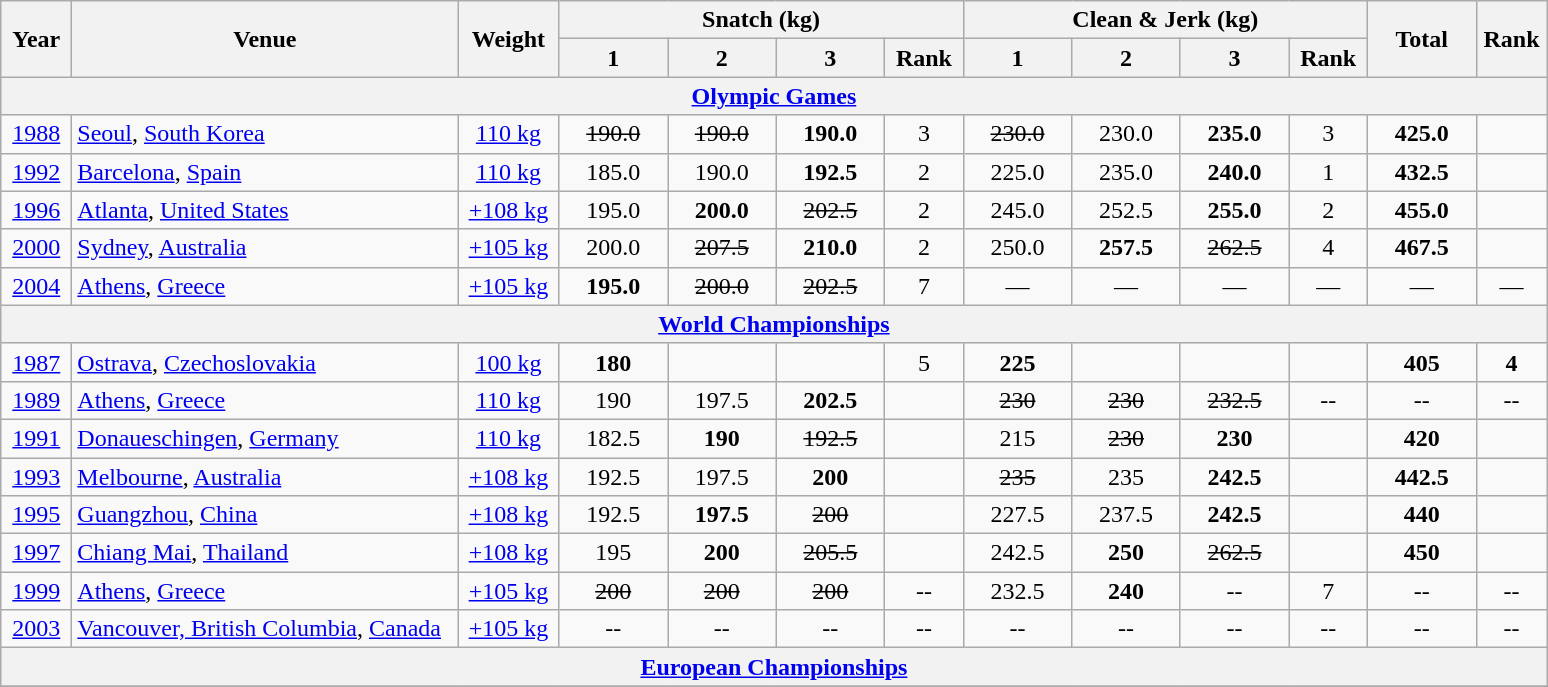<table class="wikitable" style="text-align:center;">
<tr>
<th rowspan=2 width=40>Year</th>
<th rowspan=2 width=250>Venue</th>
<th rowspan=2 width=60>Weight</th>
<th colspan=4>Snatch (kg)</th>
<th colspan=4>Clean & Jerk (kg)</th>
<th rowspan=2 width=65>Total</th>
<th rowspan=2 width=40>Rank</th>
</tr>
<tr>
<th width=65>1</th>
<th width=65>2</th>
<th width=65>3</th>
<th width=45>Rank</th>
<th width=65>1</th>
<th width=65>2</th>
<th width=65>3</th>
<th width=45>Rank</th>
</tr>
<tr>
<th colspan=13><a href='#'>Olympic Games</a></th>
</tr>
<tr>
<td><a href='#'>1988</a></td>
<td align=left> <a href='#'>Seoul</a>, <a href='#'>South Korea</a></td>
<td><a href='#'>110 kg</a></td>
<td><s>190.0</s></td>
<td><s>190.0</s></td>
<td><strong>190.0</strong></td>
<td>3</td>
<td><s>230.0</s></td>
<td>230.0</td>
<td><strong>235.0</strong></td>
<td>3</td>
<td><strong>425.0</strong></td>
<td></td>
</tr>
<tr>
<td><a href='#'>1992</a></td>
<td align=left> <a href='#'>Barcelona</a>, <a href='#'>Spain</a></td>
<td><a href='#'>110 kg</a></td>
<td>185.0</td>
<td>190.0</td>
<td><strong>192.5</strong></td>
<td>2</td>
<td>225.0</td>
<td>235.0</td>
<td><strong>240.0</strong></td>
<td>1</td>
<td><strong>432.5</strong></td>
<td></td>
</tr>
<tr>
<td><a href='#'>1996</a></td>
<td align=left> <a href='#'>Atlanta</a>, <a href='#'>United States</a></td>
<td><a href='#'>+108 kg</a></td>
<td>195.0</td>
<td><strong>200.0</strong></td>
<td><s>202.5</s></td>
<td>2</td>
<td>245.0</td>
<td>252.5</td>
<td><strong>255.0</strong></td>
<td>2</td>
<td><strong>455.0</strong></td>
<td></td>
</tr>
<tr>
<td><a href='#'>2000</a></td>
<td align=left> <a href='#'>Sydney</a>, <a href='#'>Australia</a></td>
<td><a href='#'>+105 kg</a></td>
<td>200.0</td>
<td><s>207.5</s></td>
<td><strong>210.0</strong></td>
<td>2</td>
<td>250.0</td>
<td><strong>257.5</strong></td>
<td><s>262.5</s></td>
<td>4</td>
<td><strong>467.5</strong></td>
<td></td>
</tr>
<tr>
<td><a href='#'>2004</a></td>
<td align=left> <a href='#'>Athens</a>, <a href='#'>Greece</a></td>
<td><a href='#'>+105 kg</a></td>
<td><strong>195.0</strong></td>
<td><s>200.0</s></td>
<td><s>202.5</s></td>
<td>7</td>
<td>—</td>
<td>—</td>
<td>—</td>
<td>—</td>
<td>—</td>
<td>—</td>
</tr>
<tr>
<th colspan=13><a href='#'>World Championships</a></th>
</tr>
<tr>
<td><a href='#'>1987</a></td>
<td align=left> <a href='#'>Ostrava</a>, <a href='#'>Czechoslovakia</a></td>
<td><a href='#'>100 kg</a></td>
<td><strong>180</strong></td>
<td></td>
<td></td>
<td>5</td>
<td><strong>225</strong></td>
<td></td>
<td></td>
<td></td>
<td><strong>405</strong></td>
<td><strong>4</strong></td>
</tr>
<tr>
<td><a href='#'>1989</a></td>
<td align=left> <a href='#'>Athens</a>, <a href='#'>Greece</a></td>
<td><a href='#'>110 kg</a></td>
<td>190</td>
<td>197.5</td>
<td><strong>202.5</strong></td>
<td></td>
<td><s>230</s></td>
<td><s>230</s></td>
<td><s>232.5</s></td>
<td>--</td>
<td>--</td>
<td>--</td>
</tr>
<tr>
<td><a href='#'>1991</a></td>
<td align=left> <a href='#'>Donaueschingen</a>, <a href='#'>Germany</a></td>
<td><a href='#'>110 kg</a></td>
<td>182.5</td>
<td><strong>190</strong></td>
<td><s>192.5</s></td>
<td></td>
<td>215</td>
<td><s>230</s></td>
<td><strong>230</strong></td>
<td></td>
<td><strong>420</strong></td>
<td></td>
</tr>
<tr>
<td><a href='#'>1993</a></td>
<td align=left> <a href='#'>Melbourne</a>, <a href='#'>Australia</a></td>
<td><a href='#'>+108 kg</a></td>
<td>192.5</td>
<td>197.5</td>
<td><strong>200</strong></td>
<td></td>
<td><s>235</s></td>
<td>235</td>
<td><strong>242.5</strong></td>
<td></td>
<td><strong>442.5</strong></td>
<td></td>
</tr>
<tr>
<td><a href='#'>1995</a></td>
<td align=left> <a href='#'>Guangzhou</a>, <a href='#'>China</a></td>
<td><a href='#'>+108 kg</a></td>
<td>192.5</td>
<td><strong>197.5</strong></td>
<td><s>200</s></td>
<td></td>
<td>227.5</td>
<td>237.5</td>
<td><strong>242.5</strong></td>
<td></td>
<td><strong>440</strong></td>
<td></td>
</tr>
<tr>
<td><a href='#'>1997</a></td>
<td align=left> <a href='#'>Chiang Mai</a>, <a href='#'>Thailand</a></td>
<td><a href='#'>+108 kg</a></td>
<td>195</td>
<td><strong>200</strong></td>
<td><s>205.5</s></td>
<td></td>
<td>242.5</td>
<td><strong>250</strong></td>
<td><s>262.5</s></td>
<td></td>
<td><strong>450</strong></td>
<td></td>
</tr>
<tr>
<td><a href='#'>1999</a></td>
<td align=left> <a href='#'>Athens</a>, <a href='#'>Greece</a></td>
<td><a href='#'>+105 kg</a></td>
<td><s>200</s></td>
<td><s>200</s></td>
<td><s>200</s></td>
<td>--</td>
<td>232.5</td>
<td><strong>240</strong></td>
<td>--</td>
<td>7</td>
<td>--</td>
<td>--</td>
</tr>
<tr>
<td><a href='#'>2003</a></td>
<td align=left> <a href='#'>Vancouver, British Columbia</a>, <a href='#'>Canada</a></td>
<td><a href='#'>+105 kg</a></td>
<td>--</td>
<td>--</td>
<td>--</td>
<td>--</td>
<td>--</td>
<td>--</td>
<td>--</td>
<td>--</td>
<td>--</td>
<td>--</td>
</tr>
<tr>
<th colspan=13><a href='#'>European Championships</a></th>
</tr>
<tr>
</tr>
</table>
